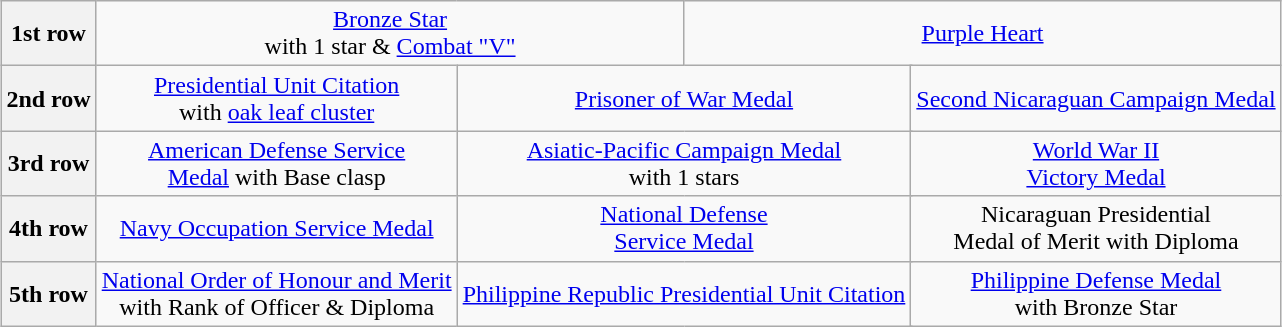<table class="wikitable" style="margin:1em auto; text-align:center;">
<tr>
<th>1st row</th>
<td colspan="4"><a href='#'>Bronze Star</a> <br> with 1 star & <a href='#'>Combat "V"</a></td>
<td colspan="4"><a href='#'>Purple Heart</a></td>
</tr>
<tr>
<th>2nd row</th>
<td colspan="3"><a href='#'>Presidential Unit Citation</a> <br> with <a href='#'>oak leaf cluster</a></td>
<td colspan="3"><a href='#'>Prisoner of War Medal</a></td>
<td colspan="3"><a href='#'>Second Nicaraguan Campaign Medal</a></td>
</tr>
<tr>
<th>3rd row</th>
<td colspan="3"><a href='#'>American Defense Service <br> Medal</a> with Base clasp</td>
<td colspan="3"><a href='#'>Asiatic-Pacific Campaign Medal</a> <br> with 1 stars</td>
<td colspan="3"><a href='#'>World War II <br> Victory Medal</a></td>
</tr>
<tr>
<th>4th row</th>
<td colspan="3"><a href='#'>Navy Occupation Service Medal</a></td>
<td colspan="3"><a href='#'>National Defense <br> Service Medal</a></td>
<td colspan="3">Nicaraguan Presidential <br> Medal of Merit with Diploma</td>
</tr>
<tr>
<th>5th row</th>
<td colspan="3"><a href='#'>National Order of Honour and Merit</a> <br> with Rank of Officer & Diploma</td>
<td colspan="3"><a href='#'>Philippine Republic Presidential Unit Citation</a></td>
<td colspan="3"><a href='#'>Philippine Defense Medal</a> <br> with Bronze Star</td>
</tr>
</table>
